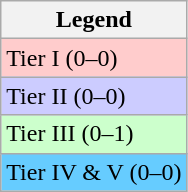<table class="wikitable sortable mw-collapsible mw-collapsed">
<tr>
<th>Legend</th>
</tr>
<tr>
<td bgcolor="#ffcccc">Tier I (0–0)</td>
</tr>
<tr>
<td bgcolor="#ccccff">Tier II (0–0)</td>
</tr>
<tr>
<td bgcolor="#CCFFCC">Tier III (0–1)</td>
</tr>
<tr>
<td bgcolor="#66CCFF">Tier IV & V (0–0)</td>
</tr>
</table>
